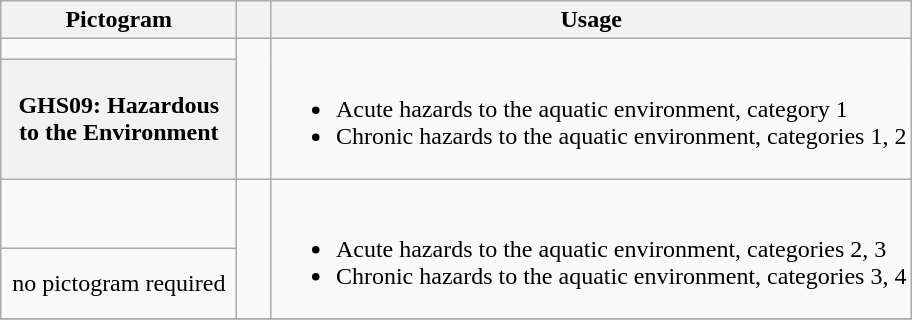<table class="wikitable">
<tr>
<th>Pictogram</th>
<th> </th>
<th>Usage</th>
</tr>
<tr>
<td width=150px align=center></td>
<td rowspan=2 width=15px> </td>
<td rowspan=2><br><ul><li>Acute hazards to the aquatic environment, category 1</li><li>Chronic hazards to the aquatic environment, categories 1, 2</li></ul></td>
</tr>
<tr>
<th>GHS09: Hazardous to the Environment</th>
</tr>
<tr>
<td width=150px align=center> </td>
<td rowspan=2 width=15px> </td>
<td rowspan=2><br><ul><li>Acute hazards to the aquatic environment, categories 2, 3</li><li>Chronic hazards to the aquatic environment, categories 3, 4</li></ul></td>
</tr>
<tr>
<td align=center>no pictogram required</td>
</tr>
<tr>
</tr>
</table>
